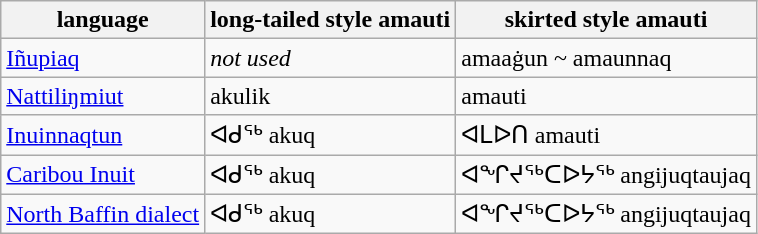<table class="wikitable">
<tr>
<th>language</th>
<th>long-tailed style amauti</th>
<th>skirted style amauti</th>
</tr>
<tr>
<td><a href='#'>Iñupiaq</a></td>
<td><em>not used</em></td>
<td>amaaġun ~ amaunnaq</td>
</tr>
<tr>
<td><a href='#'>Nattiliŋmiut</a></td>
<td>akulik</td>
<td>amauti</td>
</tr>
<tr>
<td><a href='#'>Inuinnaqtun</a></td>
<td>ᐊᑯᖅ akuq</td>
<td>ᐊᒪᐅᑎ amauti</td>
</tr>
<tr>
<td><a href='#'>Caribou Inuit</a></td>
<td>ᐊᑯᖅ akuq</td>
<td>ᐊᖏᔪᖅᑕᐅᔭᖅ angijuqtaujaq</td>
</tr>
<tr>
<td><a href='#'>North Baffin dialect</a></td>
<td>ᐊᑯᖅ akuq</td>
<td>ᐊᖏᔪᖅᑕᐅᔭᖅ angijuqtaujaq</td>
</tr>
</table>
